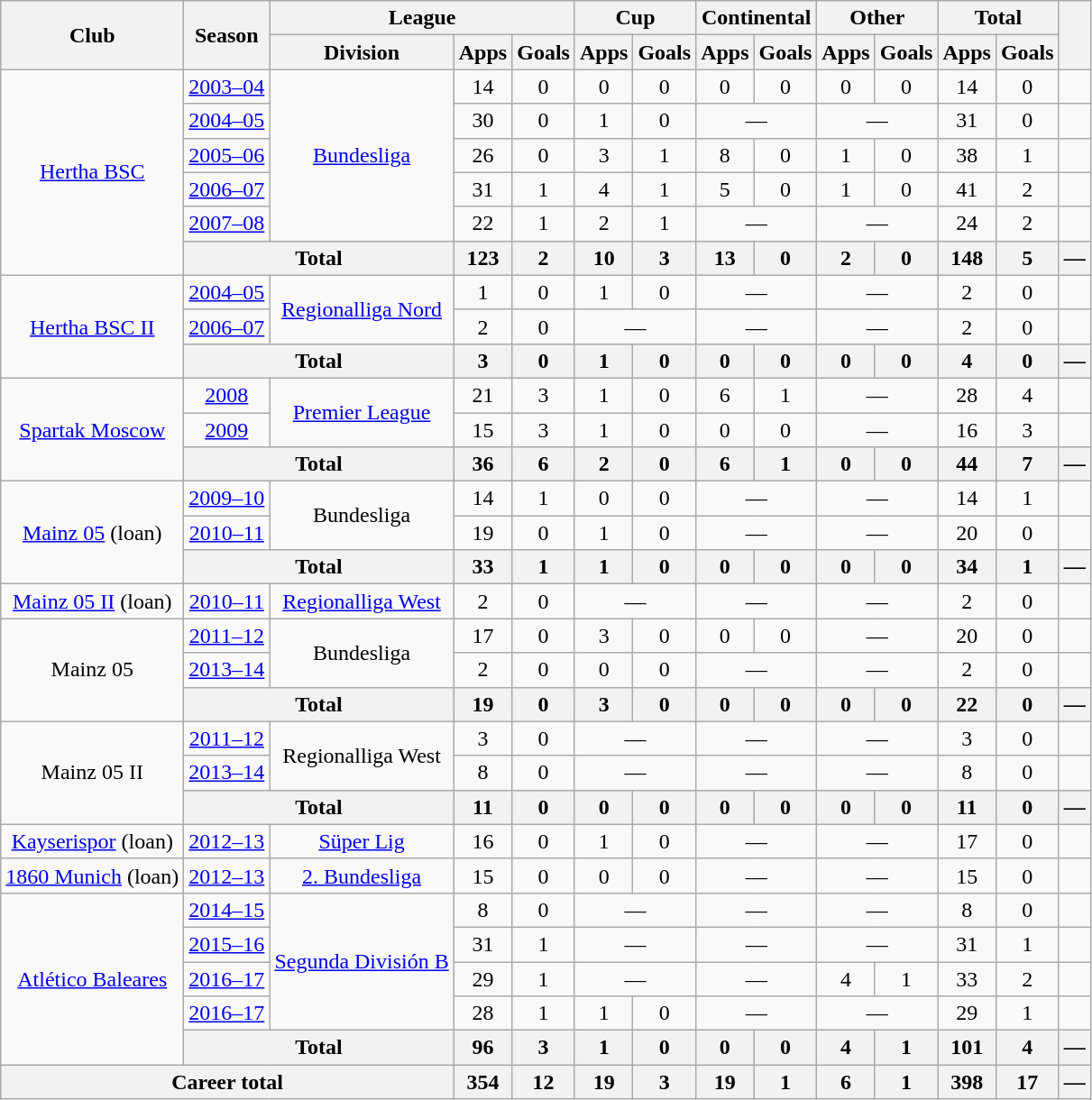<table class="wikitable" style="text-align:center">
<tr>
<th rowspan="2">Club</th>
<th rowspan="2">Season</th>
<th colspan="3">League</th>
<th colspan="2">Cup</th>
<th colspan="2">Continental</th>
<th colspan="2">Other</th>
<th colspan="2">Total</th>
<th rowspan="2"></th>
</tr>
<tr>
<th>Division</th>
<th>Apps</th>
<th>Goals</th>
<th>Apps</th>
<th>Goals</th>
<th>Apps</th>
<th>Goals</th>
<th>Apps</th>
<th>Goals</th>
<th>Apps</th>
<th>Goals</th>
</tr>
<tr>
<td rowspan="6"><a href='#'>Hertha BSC</a></td>
<td><a href='#'>2003–04</a></td>
<td rowspan="5"><a href='#'>Bundesliga</a></td>
<td>14</td>
<td>0</td>
<td>0</td>
<td>0</td>
<td>0</td>
<td>0</td>
<td>0</td>
<td>0</td>
<td>14</td>
<td>0</td>
<td></td>
</tr>
<tr>
<td><a href='#'>2004–05</a></td>
<td>30</td>
<td>0</td>
<td>1</td>
<td>0</td>
<td colspan="2">—</td>
<td colspan="2">—</td>
<td>31</td>
<td>0</td>
<td></td>
</tr>
<tr>
<td><a href='#'>2005–06</a></td>
<td>26</td>
<td>0</td>
<td>3</td>
<td>1</td>
<td>8</td>
<td>0</td>
<td>1</td>
<td>0</td>
<td>38</td>
<td>1</td>
<td></td>
</tr>
<tr>
<td><a href='#'>2006–07</a></td>
<td>31</td>
<td>1</td>
<td>4</td>
<td>1</td>
<td>5</td>
<td>0</td>
<td>1</td>
<td>0</td>
<td>41</td>
<td>2</td>
<td></td>
</tr>
<tr>
<td><a href='#'>2007–08</a></td>
<td>22</td>
<td>1</td>
<td>2</td>
<td>1</td>
<td colspan="2">—</td>
<td colspan="2">—</td>
<td>24</td>
<td>2</td>
<td></td>
</tr>
<tr>
<th colspan="2">Total</th>
<th>123</th>
<th>2</th>
<th>10</th>
<th>3</th>
<th>13</th>
<th>0</th>
<th>2</th>
<th>0</th>
<th>148</th>
<th>5</th>
<th>—</th>
</tr>
<tr>
<td rowspan="3"><a href='#'>Hertha BSC II</a></td>
<td><a href='#'>2004–05</a></td>
<td rowspan="2"><a href='#'>Regionalliga Nord</a></td>
<td>1</td>
<td>0</td>
<td>1</td>
<td>0</td>
<td colspan="2">—</td>
<td colspan="2">—</td>
<td>2</td>
<td>0</td>
<td></td>
</tr>
<tr>
<td><a href='#'>2006–07</a></td>
<td>2</td>
<td>0</td>
<td colspan="2">—</td>
<td colspan="2">—</td>
<td colspan="2">—</td>
<td>2</td>
<td>0</td>
<td></td>
</tr>
<tr>
<th colspan="2">Total</th>
<th>3</th>
<th>0</th>
<th>1</th>
<th>0</th>
<th>0</th>
<th>0</th>
<th>0</th>
<th>0</th>
<th>4</th>
<th>0</th>
<th>—</th>
</tr>
<tr>
<td rowspan="3"><a href='#'>Spartak Moscow</a></td>
<td><a href='#'>2008</a></td>
<td rowspan="2"><a href='#'>Premier League</a></td>
<td>21</td>
<td>3</td>
<td>1</td>
<td>0</td>
<td>6</td>
<td>1</td>
<td colspan="2">—</td>
<td>28</td>
<td>4</td>
<td></td>
</tr>
<tr>
<td><a href='#'>2009</a></td>
<td>15</td>
<td>3</td>
<td>1</td>
<td>0</td>
<td>0</td>
<td>0</td>
<td colspan="2">—</td>
<td>16</td>
<td>3</td>
<td></td>
</tr>
<tr>
<th colspan="2">Total</th>
<th>36</th>
<th>6</th>
<th>2</th>
<th>0</th>
<th>6</th>
<th>1</th>
<th>0</th>
<th>0</th>
<th>44</th>
<th>7</th>
<th>—</th>
</tr>
<tr>
<td rowspan="3"><a href='#'>Mainz 05</a> (loan)</td>
<td><a href='#'>2009–10</a></td>
<td rowspan="2">Bundesliga</td>
<td>14</td>
<td>1</td>
<td>0</td>
<td>0</td>
<td colspan="2">—</td>
<td colspan="2">—</td>
<td>14</td>
<td>1</td>
<td></td>
</tr>
<tr>
<td><a href='#'>2010–11</a></td>
<td>19</td>
<td>0</td>
<td>1</td>
<td>0</td>
<td colspan="2">—</td>
<td colspan="2">—</td>
<td>20</td>
<td>0</td>
<td></td>
</tr>
<tr>
<th colspan="2">Total</th>
<th>33</th>
<th>1</th>
<th>1</th>
<th>0</th>
<th>0</th>
<th>0</th>
<th>0</th>
<th>0</th>
<th>34</th>
<th>1</th>
<th>—</th>
</tr>
<tr>
<td><a href='#'>Mainz 05 II</a> (loan)</td>
<td><a href='#'>2010–11</a></td>
<td><a href='#'>Regionalliga West</a></td>
<td>2</td>
<td>0</td>
<td colspan="2">—</td>
<td colspan="2">—</td>
<td colspan="2">—</td>
<td>2</td>
<td>0</td>
<td></td>
</tr>
<tr>
<td rowspan="3">Mainz 05</td>
<td><a href='#'>2011–12</a></td>
<td rowspan="2">Bundesliga</td>
<td>17</td>
<td>0</td>
<td>3</td>
<td>0</td>
<td>0</td>
<td>0</td>
<td colspan="2">—</td>
<td>20</td>
<td>0</td>
<td></td>
</tr>
<tr>
<td><a href='#'>2013–14</a></td>
<td>2</td>
<td>0</td>
<td>0</td>
<td>0</td>
<td colspan="2">—</td>
<td colspan="2">—</td>
<td>2</td>
<td>0</td>
<td></td>
</tr>
<tr>
<th colspan="2">Total</th>
<th>19</th>
<th>0</th>
<th>3</th>
<th>0</th>
<th>0</th>
<th>0</th>
<th>0</th>
<th>0</th>
<th>22</th>
<th>0</th>
<th>—</th>
</tr>
<tr>
<td rowspan="3">Mainz 05 II</td>
<td><a href='#'>2011–12</a></td>
<td rowspan="2">Regionalliga West</td>
<td>3</td>
<td>0</td>
<td colspan="2">—</td>
<td colspan="2">—</td>
<td colspan="2">—</td>
<td>3</td>
<td>0</td>
<td></td>
</tr>
<tr>
<td><a href='#'>2013–14</a></td>
<td>8</td>
<td>0</td>
<td colspan="2">—</td>
<td colspan="2">—</td>
<td colspan="2">—</td>
<td>8</td>
<td>0</td>
<td></td>
</tr>
<tr>
<th colspan="2">Total</th>
<th>11</th>
<th>0</th>
<th>0</th>
<th>0</th>
<th>0</th>
<th>0</th>
<th>0</th>
<th>0</th>
<th>11</th>
<th>0</th>
<th>—</th>
</tr>
<tr>
<td><a href='#'>Kayserispor</a> (loan)</td>
<td><a href='#'>2012–13</a></td>
<td><a href='#'>Süper Lig</a></td>
<td>16</td>
<td>0</td>
<td>1</td>
<td>0</td>
<td colspan="2">—</td>
<td colspan="2">—</td>
<td>17</td>
<td>0</td>
<td></td>
</tr>
<tr>
<td><a href='#'>1860 Munich</a> (loan)</td>
<td><a href='#'>2012–13</a></td>
<td><a href='#'>2. Bundesliga</a></td>
<td>15</td>
<td>0</td>
<td>0</td>
<td>0</td>
<td colspan="2">—</td>
<td colspan="2">—</td>
<td>15</td>
<td>0</td>
<td></td>
</tr>
<tr>
<td rowspan="5"><a href='#'>Atlético Baleares</a></td>
<td><a href='#'>2014–15</a></td>
<td rowspan="4"><a href='#'>Segunda División B</a></td>
<td>8</td>
<td>0</td>
<td colspan="2">—</td>
<td colspan="2">—</td>
<td colspan="2">—</td>
<td>8</td>
<td>0</td>
<td></td>
</tr>
<tr>
<td><a href='#'>2015–16</a></td>
<td>31</td>
<td>1</td>
<td colspan="2">—</td>
<td colspan="2">—</td>
<td colspan="2">—</td>
<td>31</td>
<td>1</td>
<td></td>
</tr>
<tr>
<td><a href='#'>2016–17</a></td>
<td>29</td>
<td>1</td>
<td colspan="2">—</td>
<td colspan="2">—</td>
<td>4</td>
<td>1</td>
<td>33</td>
<td>2</td>
<td></td>
</tr>
<tr>
<td><a href='#'>2016–17</a></td>
<td>28</td>
<td>1</td>
<td>1</td>
<td>0</td>
<td colspan="2">—</td>
<td colspan="2">—</td>
<td>29</td>
<td>1</td>
<td></td>
</tr>
<tr>
<th colspan="2">Total</th>
<th>96</th>
<th>3</th>
<th>1</th>
<th>0</th>
<th>0</th>
<th>0</th>
<th>4</th>
<th>1</th>
<th>101</th>
<th>4</th>
<th>—</th>
</tr>
<tr>
<th colspan="3">Career total</th>
<th>354</th>
<th>12</th>
<th>19</th>
<th>3</th>
<th>19</th>
<th>1</th>
<th>6</th>
<th>1</th>
<th>398</th>
<th>17</th>
<th>—</th>
</tr>
</table>
